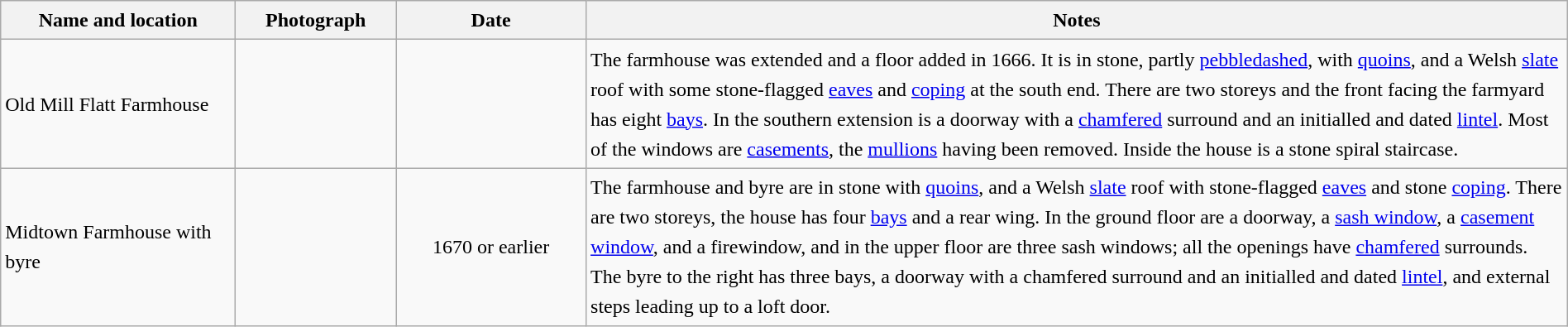<table class="wikitable sortable plainrowheaders" style="width:100%;border:0px;text-align:left;line-height:150%;">
<tr>
<th scope="col"  style="width:150px">Name and location</th>
<th scope="col"  style="width:100px" class="unsortable">Photograph</th>
<th scope="col"  style="width:120px">Date</th>
<th scope="col"  style="width:650px" class="unsortable">Notes</th>
</tr>
<tr>
<td>Old Mill Flatt Farmhouse<br><small></small></td>
<td></td>
<td align="center"></td>
<td>The farmhouse was extended and a floor added in 1666.  It is in stone, partly <a href='#'>pebbledashed</a>, with <a href='#'>quoins</a>, and a Welsh <a href='#'>slate</a> roof with some stone-flagged <a href='#'>eaves</a> and <a href='#'>coping</a> at the south end.  There are two storeys and the front facing the farmyard has eight <a href='#'>bays</a>.  In the southern extension is a doorway with a <a href='#'>chamfered</a> surround and an initialled and dated <a href='#'>lintel</a>.  Most of the windows are <a href='#'>casements</a>, the <a href='#'>mullions</a> having been removed.  Inside the house is a stone spiral staircase.</td>
</tr>
<tr>
<td>Midtown Farmhouse with byre<br><small></small></td>
<td></td>
<td align="center">1670 or earlier</td>
<td>The farmhouse and byre are in stone with <a href='#'>quoins</a>, and a Welsh <a href='#'>slate</a> roof with stone-flagged <a href='#'>eaves</a> and stone <a href='#'>coping</a>.  There are two storeys, the house has four <a href='#'>bays</a> and a rear wing.  In the ground floor are a doorway, a <a href='#'>sash window</a>, a <a href='#'>casement window</a>, and a firewindow, and in the upper floor are three sash windows; all the openings have <a href='#'>chamfered</a> surrounds.  The byre to the right has three bays, a doorway with a chamfered surround and an initialled and dated <a href='#'>lintel</a>, and external steps leading up to a loft door.</td>
</tr>
<tr>
</tr>
</table>
